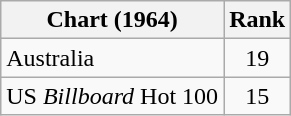<table class="wikitable sortable">
<tr>
<th>Chart (1964)</th>
<th style="text-align:center;">Rank</th>
</tr>
<tr>
<td>Australia</td>
<td style="text-align:center;">19</td>
</tr>
<tr>
<td>US <em>Billboard</em> Hot 100</td>
<td style="text-align:center;">15</td>
</tr>
</table>
